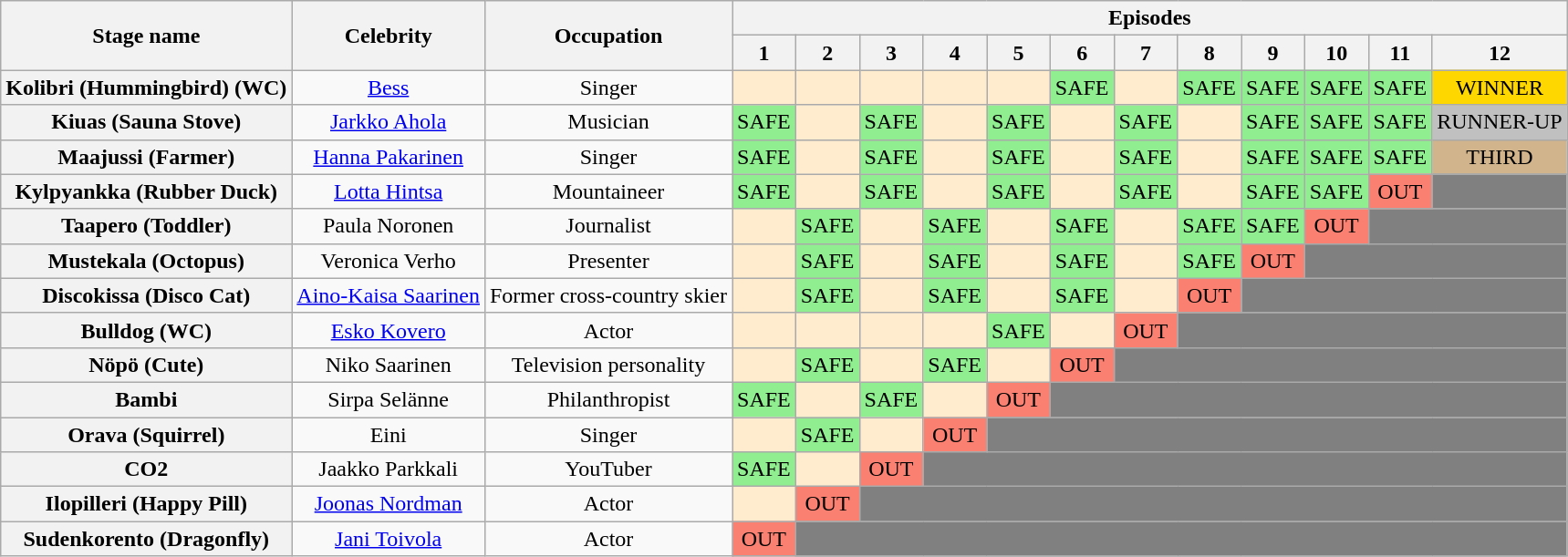<table class="wikitable" style="text-align:center; ">
<tr>
<th rowspan="2">Stage name</th>
<th rowspan="2">Celebrity</th>
<th rowspan="2">Occupation</th>
<th colspan="12">Episodes</th>
</tr>
<tr>
<th>1</th>
<th>2</th>
<th>3</th>
<th>4</th>
<th>5</th>
<th>6</th>
<th>7</th>
<th>8</th>
<th>9</th>
<th>10</th>
<th>11</th>
<th>12</th>
</tr>
<tr>
<th>Kolibri (Hummingbird) (WC)</th>
<td><a href='#'>Bess</a></td>
<td>Singer</td>
<td bgcolor="#FFEBCD"></td>
<td bgcolor="#FFEBCD"></td>
<td bgcolor="#FFEBCD"></td>
<td bgcolor="#FFEBCD"></td>
<td bgcolor="#FFEBCD"></td>
<td bgcolor=lightgreen>SAFE</td>
<td bgcolor="#FFEBCD"></td>
<td bgcolor=lightgreen>SAFE</td>
<td bgcolor=lightgreen>SAFE</td>
<td bgcolor=lightgreen>SAFE</td>
<td bgcolor=lightgreen>SAFE</td>
<td bgcolor=gold>WINNER</td>
</tr>
<tr>
<th>Kiuas (Sauna Stove)</th>
<td><a href='#'>Jarkko Ahola</a></td>
<td>Musician</td>
<td bgcolor=lightgreen>SAFE</td>
<td bgcolor="#FFEBCD"></td>
<td bgcolor=lightgreen>SAFE</td>
<td bgcolor="#FFEBCD"></td>
<td bgcolor=lightgreen>SAFE</td>
<td bgcolor="#FFEBCD"></td>
<td bgcolor=lightgreen>SAFE</td>
<td bgcolor="#FFEBCD"></td>
<td bgcolor=lightgreen>SAFE</td>
<td bgcolor=lightgreen>SAFE</td>
<td bgcolor=lightgreen>SAFE</td>
<td bgcolor=silver>RUNNER-UP</td>
</tr>
<tr>
<th>Maajussi (Farmer)</th>
<td><a href='#'>Hanna Pakarinen</a></td>
<td>Singer</td>
<td bgcolor=lightgreen>SAFE</td>
<td bgcolor="#FFEBCD"></td>
<td bgcolor=lightgreen>SAFE</td>
<td bgcolor="#FFEBCD"></td>
<td bgcolor=lightgreen>SAFE</td>
<td bgcolor="#FFEBCD"></td>
<td bgcolor=lightgreen>SAFE</td>
<td bgcolor="#FFEBCD"></td>
<td bgcolor=lightgreen>SAFE</td>
<td bgcolor=lightgreen>SAFE</td>
<td bgcolor=lightgreen>SAFE</td>
<td bgcolor=tan>THIRD</td>
</tr>
<tr>
<th>Kylpyankka (Rubber Duck)</th>
<td><a href='#'>Lotta Hintsa</a></td>
<td>Mountaineer</td>
<td bgcolor=lightgreen>SAFE</td>
<td bgcolor="#FFEBCD"></td>
<td bgcolor=lightgreen>SAFE</td>
<td bgcolor="#FFEBCD"></td>
<td bgcolor=lightgreen>SAFE</td>
<td bgcolor="#FFEBCD"></td>
<td bgcolor=lightgreen>SAFE</td>
<td bgcolor="#FFEBCD"></td>
<td bgcolor=lightgreen>SAFE</td>
<td bgcolor=lightgreen>SAFE</td>
<td bgcolor=salmon>OUT</td>
<td colspan="1" bgcolor="grey"></td>
</tr>
<tr>
<th>Taapero (Toddler)</th>
<td>Paula Noronen</td>
<td>Journalist</td>
<td bgcolor="#FFEBCD"></td>
<td bgcolor=lightgreen>SAFE</td>
<td bgcolor="#FFEBCD"></td>
<td bgcolor=lightgreen>SAFE</td>
<td bgcolor="#FFEBCD"></td>
<td bgcolor=lightgreen>SAFE</td>
<td bgcolor="#FFEBCD"></td>
<td bgcolor=lightgreen>SAFE</td>
<td bgcolor=lightgreen>SAFE</td>
<td bgcolor=salmon>OUT</td>
<td colspan="2" bgcolor="grey"></td>
</tr>
<tr>
<th>Mustekala (Octopus)</th>
<td>Veronica Verho</td>
<td>Presenter</td>
<td bgcolor="#FFEBCD"></td>
<td bgcolor=lightgreen>SAFE</td>
<td bgcolor="#FFEBCD"></td>
<td bgcolor=lightgreen>SAFE</td>
<td bgcolor="#FFEBCD"></td>
<td bgcolor=lightgreen>SAFE</td>
<td bgcolor="#FFEBCD"></td>
<td bgcolor=lightgreen>SAFE</td>
<td bgcolor=salmon>OUT</td>
<td colspan="3" bgcolor="grey"></td>
</tr>
<tr>
<th>Discokissa (Disco Cat)</th>
<td><a href='#'>Aino-Kaisa Saarinen</a></td>
<td>Former cross-country skier</td>
<td bgcolor="#FFEBCD"></td>
<td bgcolor=lightgreen>SAFE</td>
<td bgcolor="#FFEBCD"></td>
<td bgcolor=lightgreen>SAFE</td>
<td bgcolor="#FFEBCD"></td>
<td bgcolor=lightgreen>SAFE</td>
<td bgcolor="#FFEBCD"></td>
<td bgcolor=salmon>OUT</td>
<td colspan="4" bgcolor="grey"></td>
</tr>
<tr>
<th>Bulldog (WC)</th>
<td><a href='#'>Esko Kovero</a></td>
<td>Actor</td>
<td bgcolor="#FFEBCD"></td>
<td bgcolor="#FFEBCD"></td>
<td bgcolor="#FFEBCD"></td>
<td bgcolor="#FFEBCD"></td>
<td bgcolor=lightgreen>SAFE</td>
<td bgcolor="#FFEBCD"></td>
<td bgcolor=salmon>OUT</td>
<td colspan="5" bgcolor="grey"></td>
</tr>
<tr>
<th>Nöpö (Cute)</th>
<td>Niko Saarinen</td>
<td>Television personality</td>
<td bgcolor="#FFEBCD"></td>
<td bgcolor=lightgreen>SAFE</td>
<td bgcolor="#FFEBCD"></td>
<td bgcolor=lightgreen>SAFE</td>
<td bgcolor="#FFEBCD"></td>
<td bgcolor=salmon>OUT</td>
<td colspan="6" bgcolor="grey"></td>
</tr>
<tr>
<th>Bambi</th>
<td>Sirpa Selänne</td>
<td>Philanthropist</td>
<td bgcolor=lightgreen>SAFE</td>
<td bgcolor="#FFEBCD"></td>
<td bgcolor=lightgreen>SAFE</td>
<td bgcolor="#FFEBCD"></td>
<td bgcolor=salmon>OUT</td>
<td colspan="7" bgcolor="grey"></td>
</tr>
<tr>
<th>Orava (Squirrel)</th>
<td>Eini</td>
<td>Singer</td>
<td bgcolor="#FFEBCD"></td>
<td bgcolor=lightgreen>SAFE</td>
<td bgcolor="#FFEBCD"></td>
<td bgcolor=salmon>OUT</td>
<td colspan="8" bgcolor="grey"></td>
</tr>
<tr>
<th>CO2</th>
<td>Jaakko Parkkali</td>
<td>YouTuber</td>
<td bgcolor=lightgreen>SAFE</td>
<td bgcolor="#FFEBCD"></td>
<td bgcolor=salmon>OUT</td>
<td colspan="9" bgcolor="grey"></td>
</tr>
<tr>
<th>Ilopilleri (Happy Pill)</th>
<td><a href='#'>Joonas Nordman</a></td>
<td>Actor</td>
<td bgcolor="#FFEBCD"></td>
<td bgcolor=salmon>OUT</td>
<td colspan="10" bgcolor="grey"></td>
</tr>
<tr>
<th>Sudenkorento (Dragonfly)</th>
<td><a href='#'>Jani Toivola</a></td>
<td>Actor</td>
<td bgcolor=salmon>OUT</td>
<td colspan="11" bgcolor="grey"></td>
</tr>
</table>
